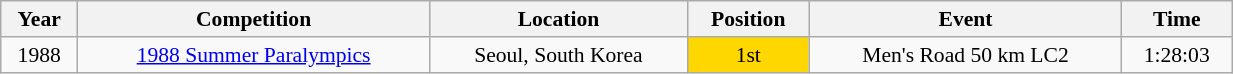<table class="wikitable" width=65% style="font-size:90%; text-align:center;">
<tr>
<th>Year</th>
<th>Competition</th>
<th>Location</th>
<th>Position</th>
<th>Event</th>
<th>Time</th>
</tr>
<tr>
<td>1988</td>
<td><a href='#'>1988 Summer Paralympics</a></td>
<td>Seoul, South Korea</td>
<td bgcolor=gold>1st</td>
<td>Men's Road 50 km LC2</td>
<td>1:28:03</td>
</tr>
</table>
